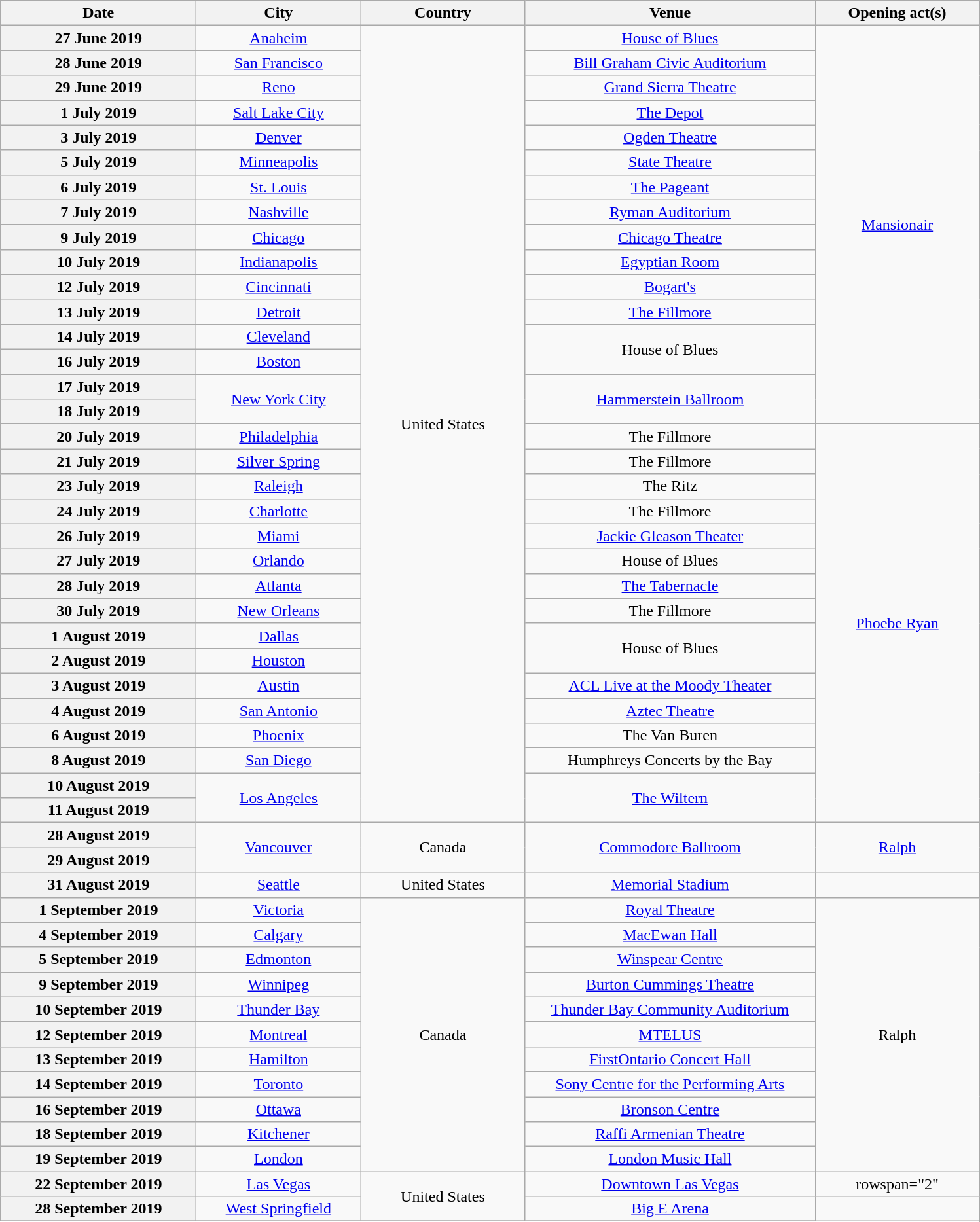<table class="wikitable plainrowheaders" style="text-align:center;">
<tr>
<th scope="col" style="width:12em;">Date</th>
<th scope="col" style="width:10em;">City</th>
<th scope="col" style="width:10em;">Country</th>
<th scope="col" style="width:18em;">Venue</th>
<th scope="col" style="width:10em;">Opening act(s)</th>
</tr>
<tr>
<th scope="row">27 June 2019</th>
<td><a href='#'>Anaheim</a></td>
<td rowspan="32">United States</td>
<td><a href='#'>House of Blues</a></td>
<td rowspan="16"><a href='#'>Mansionair</a></td>
</tr>
<tr>
<th scope="row">28 June 2019</th>
<td><a href='#'>San Francisco</a></td>
<td><a href='#'>Bill Graham Civic Auditorium</a></td>
</tr>
<tr>
<th scope="row">29 June 2019</th>
<td><a href='#'>Reno</a></td>
<td><a href='#'>Grand Sierra Theatre</a></td>
</tr>
<tr>
<th scope="row">1 July 2019</th>
<td><a href='#'>Salt Lake City</a></td>
<td><a href='#'>The Depot</a></td>
</tr>
<tr>
<th scope="row">3 July 2019</th>
<td><a href='#'>Denver</a></td>
<td><a href='#'>Ogden Theatre</a></td>
</tr>
<tr>
<th scope="row">5 July 2019</th>
<td><a href='#'>Minneapolis</a></td>
<td><a href='#'>State Theatre</a></td>
</tr>
<tr>
<th scope="row">6 July 2019</th>
<td><a href='#'>St. Louis</a></td>
<td><a href='#'>The Pageant</a></td>
</tr>
<tr>
<th scope="row">7 July 2019</th>
<td><a href='#'>Nashville</a></td>
<td><a href='#'>Ryman Auditorium</a></td>
</tr>
<tr>
<th scope="row">9 July 2019</th>
<td><a href='#'>Chicago</a></td>
<td><a href='#'>Chicago Theatre</a></td>
</tr>
<tr>
<th scope="row">10 July 2019</th>
<td><a href='#'>Indianapolis</a></td>
<td><a href='#'>Egyptian Room</a></td>
</tr>
<tr>
<th scope="row">12 July 2019</th>
<td><a href='#'>Cincinnati</a></td>
<td><a href='#'>Bogart's</a></td>
</tr>
<tr>
<th scope="row">13 July 2019</th>
<td><a href='#'>Detroit</a></td>
<td><a href='#'>The Fillmore</a></td>
</tr>
<tr>
<th scope="row">14 July 2019</th>
<td><a href='#'>Cleveland</a></td>
<td rowspan="2">House of Blues</td>
</tr>
<tr>
<th scope="row">16 July 2019</th>
<td><a href='#'>Boston</a></td>
</tr>
<tr>
<th scope="row">17 July 2019</th>
<td rowspan="2"><a href='#'>New York City</a></td>
<td rowspan="2"><a href='#'>Hammerstein Ballroom</a></td>
</tr>
<tr>
<th scope="row">18 July 2019</th>
</tr>
<tr>
<th scope="row">20 July 2019</th>
<td><a href='#'>Philadelphia</a></td>
<td>The Fillmore</td>
<td rowspan="16"><a href='#'>Phoebe Ryan</a></td>
</tr>
<tr>
<th scope="row">21 July 2019</th>
<td><a href='#'>Silver Spring</a></td>
<td>The Fillmore</td>
</tr>
<tr>
<th scope="row">23 July 2019</th>
<td><a href='#'>Raleigh</a></td>
<td>The Ritz</td>
</tr>
<tr>
<th scope="row">24 July 2019</th>
<td><a href='#'>Charlotte</a></td>
<td>The Fillmore</td>
</tr>
<tr>
<th scope="row">26 July 2019</th>
<td><a href='#'>Miami</a></td>
<td><a href='#'>Jackie Gleason Theater</a></td>
</tr>
<tr>
<th scope="row">27 July 2019</th>
<td><a href='#'>Orlando</a></td>
<td>House of Blues</td>
</tr>
<tr>
<th scope="row">28 July 2019</th>
<td><a href='#'>Atlanta</a></td>
<td><a href='#'>The Tabernacle</a></td>
</tr>
<tr>
<th scope="row">30 July 2019</th>
<td><a href='#'>New Orleans</a></td>
<td>The Fillmore</td>
</tr>
<tr>
<th scope="row">1 August 2019</th>
<td><a href='#'>Dallas</a></td>
<td rowspan="2">House of Blues</td>
</tr>
<tr>
<th scope="row">2 August 2019</th>
<td><a href='#'>Houston</a></td>
</tr>
<tr>
<th scope="row">3 August 2019</th>
<td><a href='#'>Austin</a></td>
<td><a href='#'>ACL Live at the Moody Theater</a></td>
</tr>
<tr>
<th scope="row">4 August 2019</th>
<td><a href='#'>San Antonio</a></td>
<td><a href='#'>Aztec Theatre</a></td>
</tr>
<tr>
<th scope="row">6 August 2019</th>
<td><a href='#'>Phoenix</a></td>
<td>The Van Buren</td>
</tr>
<tr>
<th scope="row">8 August 2019</th>
<td><a href='#'>San Diego</a></td>
<td>Humphreys Concerts by the Bay</td>
</tr>
<tr>
<th scope="row">10 August 2019</th>
<td rowspan="2"><a href='#'>Los Angeles</a></td>
<td rowspan="2"><a href='#'>The Wiltern</a></td>
</tr>
<tr>
<th scope="row">11 August 2019</th>
</tr>
<tr>
<th scope="row">28 August 2019</th>
<td rowspan="2"><a href='#'>Vancouver</a></td>
<td rowspan="2">Canada</td>
<td rowspan="2"><a href='#'>Commodore Ballroom</a></td>
<td rowspan="2"><a href='#'>Ralph</a></td>
</tr>
<tr>
<th scope="row">29 August 2019</th>
</tr>
<tr>
<th scope="row">31 August 2019</th>
<td><a href='#'>Seattle</a></td>
<td>United States</td>
<td><a href='#'>Memorial Stadium</a></td>
<td></td>
</tr>
<tr>
<th scope="row">1 September 2019</th>
<td><a href='#'>Victoria</a></td>
<td rowspan="11">Canada</td>
<td><a href='#'>Royal Theatre</a></td>
<td rowspan="11">Ralph</td>
</tr>
<tr>
<th scope="row">4 September 2019</th>
<td><a href='#'>Calgary</a></td>
<td><a href='#'>MacEwan Hall</a></td>
</tr>
<tr>
<th scope="row">5 September 2019</th>
<td><a href='#'>Edmonton</a></td>
<td><a href='#'>Winspear Centre</a></td>
</tr>
<tr>
<th scope="row">9 September 2019</th>
<td><a href='#'>Winnipeg</a></td>
<td><a href='#'>Burton Cummings Theatre</a></td>
</tr>
<tr>
<th scope="row">10 September 2019</th>
<td><a href='#'>Thunder Bay</a></td>
<td><a href='#'>Thunder Bay Community Auditorium</a></td>
</tr>
<tr>
<th scope="row">12 September 2019</th>
<td><a href='#'>Montreal</a></td>
<td><a href='#'>MTELUS</a></td>
</tr>
<tr>
<th scope="row">13 September 2019</th>
<td><a href='#'>Hamilton</a></td>
<td><a href='#'>FirstOntario Concert Hall</a></td>
</tr>
<tr>
<th scope="row">14 September 2019</th>
<td><a href='#'>Toronto</a></td>
<td><a href='#'>Sony Centre for the Performing Arts</a></td>
</tr>
<tr>
<th scope="row">16 September 2019</th>
<td><a href='#'>Ottawa</a></td>
<td><a href='#'>Bronson Centre</a></td>
</tr>
<tr>
<th scope="row">18 September 2019</th>
<td><a href='#'>Kitchener</a></td>
<td><a href='#'>Raffi Armenian Theatre</a></td>
</tr>
<tr>
<th scope="row">19 September 2019</th>
<td><a href='#'>London</a></td>
<td><a href='#'>London Music Hall</a></td>
</tr>
<tr>
<th scope="row">22 September 2019</th>
<td><a href='#'>Las Vegas</a></td>
<td rowspan="2">United States</td>
<td><a href='#'>Downtown Las Vegas</a></td>
<td>rowspan="2" </td>
</tr>
<tr>
<th scope="row">28 September 2019</th>
<td><a href='#'>West Springfield</a></td>
<td><a href='#'>Big E Arena</a></td>
</tr>
<tr>
</tr>
</table>
